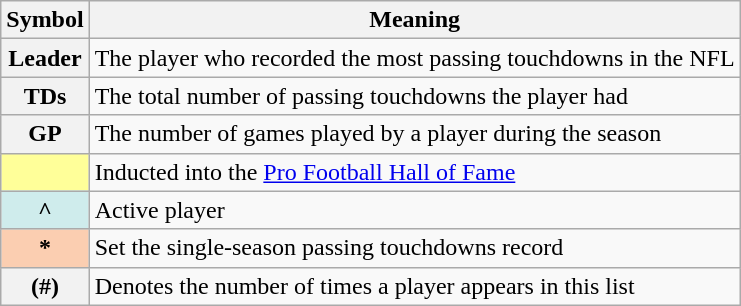<table class="wikitable plainrowheaders" border="1">
<tr>
<th scope="col">Symbol</th>
<th scope="col">Meaning</th>
</tr>
<tr>
<th scope="row" style="text-align:center;"><strong>Leader</strong></th>
<td>The player who recorded the most passing touchdowns in the NFL</td>
</tr>
<tr>
<th scope="row" style="text-align:center;"><strong>TDs</strong></th>
<td>The total number of passing touchdowns the player had</td>
</tr>
<tr>
<th scope="row" style="text-align:center;"><strong>GP</strong></th>
<td>The number of games played by a player during the season</td>
</tr>
<tr>
<th scope="row" style="text-align:center; background:#FFFF99;"></th>
<td>Inducted into the <a href='#'>Pro Football Hall of Fame</a></td>
</tr>
<tr>
<th scope="row" style="text-align:center; background:#cfecec;">^</th>
<td>Active player</td>
</tr>
<tr>
<th scope="row" style="text-align:center; background:#fbceb1;">*</th>
<td>Set the single-season passing touchdowns record</td>
</tr>
<tr>
<th scope="row" style="text-align:center;">(#)</th>
<td>Denotes the number of times a player appears in this list</td>
</tr>
</table>
